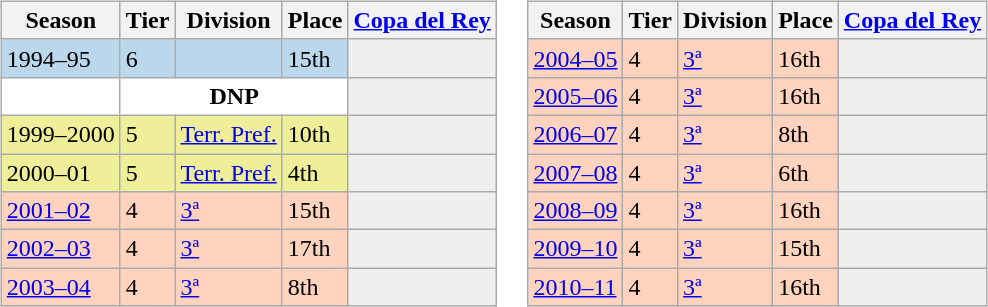<table>
<tr>
<td valign="top" width=0%><br><table class="wikitable">
<tr style="background:#f0f6fa;">
<th>Season</th>
<th>Tier</th>
<th>Division</th>
<th>Place</th>
<th><a href='#'>Copa del Rey</a></th>
</tr>
<tr>
<td style="background:#BBD7EC;">1994–95</td>
<td style="background:#BBD7EC;">6</td>
<td style="background:#BBD7EC;"></td>
<td style="background:#BBD7EC;">15th</td>
<th style="background:#efefef;"></th>
</tr>
<tr>
<td style="background:#FFFFFF;"></td>
<th style="background:#FFFFFF;" colspan="3">DNP</th>
<th style="background:#efefef;"></th>
</tr>
<tr>
<td style="background:#EFEF99;">1999–2000</td>
<td style="background:#EFEF99;">5</td>
<td style="background:#EFEF99;"><a href='#'>Terr. Pref.</a></td>
<td style="background:#EFEF99;">10th</td>
<th style="background:#efefef;"></th>
</tr>
<tr>
<td style="background:#EFEF99;">2000–01</td>
<td style="background:#EFEF99;">5</td>
<td style="background:#EFEF99;"><a href='#'>Terr. Pref.</a></td>
<td style="background:#EFEF99;">4th</td>
<th style="background:#efefef;"></th>
</tr>
<tr>
<td style="background:#FFD3BD;"><a href='#'>2001–02</a></td>
<td style="background:#FFD3BD;">4</td>
<td style="background:#FFD3BD;"><a href='#'>3ª</a></td>
<td style="background:#FFD3BD;">15th</td>
<td style="background:#efefef;"></td>
</tr>
<tr>
<td style="background:#FFD3BD;"><a href='#'>2002–03</a></td>
<td style="background:#FFD3BD;">4</td>
<td style="background:#FFD3BD;"><a href='#'>3ª</a></td>
<td style="background:#FFD3BD;">17th</td>
<td style="background:#efefef;"></td>
</tr>
<tr>
<td style="background:#FFD3BD;"><a href='#'>2003–04</a></td>
<td style="background:#FFD3BD;">4</td>
<td style="background:#FFD3BD;"><a href='#'>3ª</a></td>
<td style="background:#FFD3BD;">8th</td>
<td style="background:#efefef;"></td>
</tr>
</table>
</td>
<td valign="top" width=0%><br><table class="wikitable">
<tr style="background:#f0f6fa;">
<th>Season</th>
<th>Tier</th>
<th>Division</th>
<th>Place</th>
<th><a href='#'>Copa del Rey</a></th>
</tr>
<tr>
<td style="background:#FFD3BD;"><a href='#'>2004–05</a></td>
<td style="background:#FFD3BD;">4</td>
<td style="background:#FFD3BD;"><a href='#'>3ª</a></td>
<td style="background:#FFD3BD;">16th</td>
<td style="background:#efefef;"></td>
</tr>
<tr>
<td style="background:#FFD3BD;"><a href='#'>2005–06</a></td>
<td style="background:#FFD3BD;">4</td>
<td style="background:#FFD3BD;"><a href='#'>3ª</a></td>
<td style="background:#FFD3BD;">16th</td>
<td style="background:#efefef;"></td>
</tr>
<tr>
<td style="background:#FFD3BD;"><a href='#'>2006–07</a></td>
<td style="background:#FFD3BD;">4</td>
<td style="background:#FFD3BD;"><a href='#'>3ª</a></td>
<td style="background:#FFD3BD;">8th</td>
<td style="background:#efefef;"></td>
</tr>
<tr>
<td style="background:#FFD3BD;"><a href='#'>2007–08</a></td>
<td style="background:#FFD3BD;">4</td>
<td style="background:#FFD3BD;"><a href='#'>3ª</a></td>
<td style="background:#FFD3BD;">6th</td>
<td style="background:#efefef;"></td>
</tr>
<tr>
<td style="background:#FFD3BD;"><a href='#'>2008–09</a></td>
<td style="background:#FFD3BD;">4</td>
<td style="background:#FFD3BD;"><a href='#'>3ª</a></td>
<td style="background:#FFD3BD;">16th</td>
<td style="background:#efefef;"></td>
</tr>
<tr>
<td style="background:#FFD3BD;"><a href='#'>2009–10</a></td>
<td style="background:#FFD3BD;">4</td>
<td style="background:#FFD3BD;"><a href='#'>3ª</a></td>
<td style="background:#FFD3BD;">15th</td>
<td style="background:#efefef;"></td>
</tr>
<tr>
<td style="background:#FFD3BD;"><a href='#'>2010–11</a></td>
<td style="background:#FFD3BD;">4</td>
<td style="background:#FFD3BD;"><a href='#'>3ª</a></td>
<td style="background:#FFD3BD;">16th</td>
<td style="background:#efefef;"></td>
</tr>
</table>
</td>
</tr>
</table>
